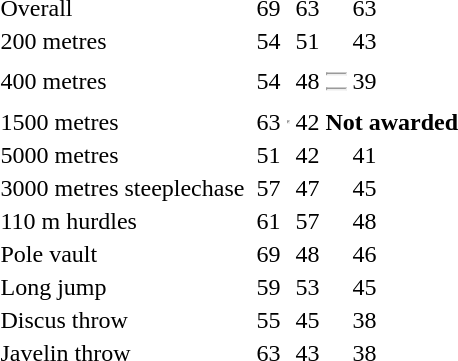<table>
<tr>
<td>Overall</td>
<td></td>
<td>69</td>
<td></td>
<td>63</td>
<td></td>
<td>63</td>
</tr>
<tr>
<td>200 metres</td>
<td></td>
<td>54</td>
<td></td>
<td>51</td>
<td></td>
<td>43</td>
</tr>
<tr>
<td>400 metres</td>
<td></td>
<td>54</td>
<td></td>
<td>48</td>
<td><hr><hr></td>
<td>39</td>
</tr>
<tr>
<td>1500 metres</td>
<td></td>
<td>63</td>
<td><hr></td>
<td>42</td>
<th colspan=2>Not awarded</th>
</tr>
<tr>
<td>5000 metres</td>
<td></td>
<td>51</td>
<td></td>
<td>42</td>
<td></td>
<td>41</td>
</tr>
<tr>
<td>3000 metres steeplechase</td>
<td></td>
<td>57</td>
<td></td>
<td>47</td>
<td></td>
<td>45</td>
</tr>
<tr>
<td>110 m hurdles</td>
<td></td>
<td>61</td>
<td></td>
<td>57</td>
<td></td>
<td>48</td>
</tr>
<tr>
<td>Pole vault</td>
<td></td>
<td>69</td>
<td></td>
<td>48</td>
<td></td>
<td>46</td>
</tr>
<tr>
<td>Long jump</td>
<td></td>
<td>59</td>
<td></td>
<td>53</td>
<td></td>
<td>45</td>
</tr>
<tr>
<td>Discus throw</td>
<td></td>
<td>55</td>
<td></td>
<td>45</td>
<td></td>
<td>38</td>
</tr>
<tr>
<td>Javelin throw</td>
<td></td>
<td>63</td>
<td></td>
<td>43</td>
<td></td>
<td>38</td>
</tr>
</table>
